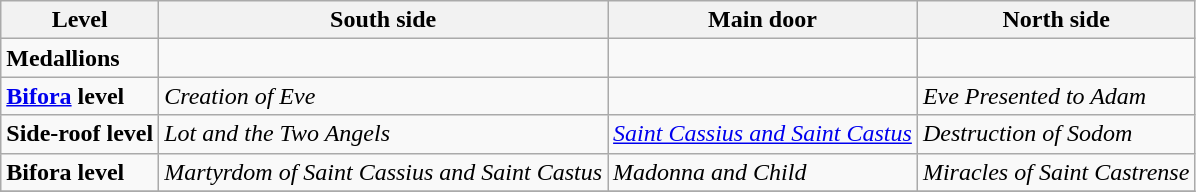<table class="wikitable">
<tr>
<th>Level</th>
<th>South side</th>
<th>Main door</th>
<th>North side</th>
</tr>
<tr>
<td><strong>Medallions</strong></td>
<td></td>
<td></td>
<td></td>
</tr>
<tr>
<td><strong><a href='#'>Bifora</a> level</strong></td>
<td><em>Creation of Eve</em></td>
<td></td>
<td><em>Eve Presented to Adam</em></td>
</tr>
<tr>
<td><strong>Side-roof level</strong></td>
<td><em>Lot and the Two Angels</em></td>
<td><em><a href='#'>Saint Cassius and Saint Castus</a></em></td>
<td><em>Destruction of Sodom</em></td>
</tr>
<tr>
<td><strong>Bifora level</strong></td>
<td><em>Martyrdom of Saint Cassius and Saint Castus</em></td>
<td><em>Madonna and Child</em></td>
<td><em>Miracles of Saint Castrense</em></td>
</tr>
<tr>
</tr>
</table>
